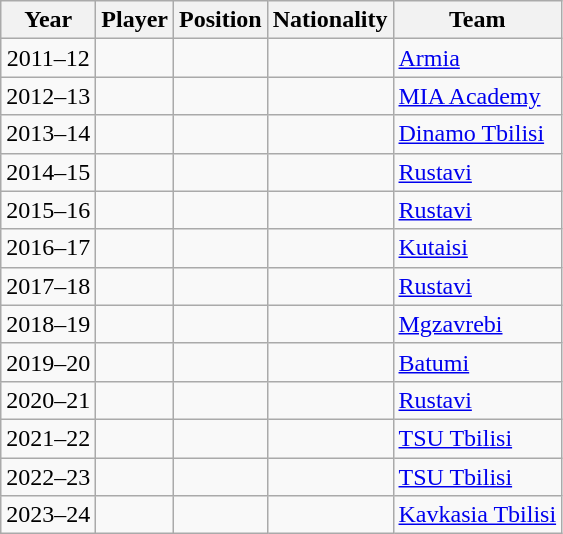<table class="wikitable plainrowheaders sortable" summary="Year (sortable), Player (sortable), Position (sortable), Nationality (sortable) and Team (sortable)">
<tr>
<th scope="col">Year</th>
<th scope="col">Player</th>
<th scope="col">Position</th>
<th scope="col">Nationality</th>
<th scope="col">Team</th>
</tr>
<tr>
<td align=center>2011–12</td>
<td></td>
<td align=center></td>
<td></td>
<td><a href='#'>Armia</a></td>
</tr>
<tr>
<td align=center>2012–13</td>
<td></td>
<td align=center></td>
<td></td>
<td><a href='#'>MIA Academy</a></td>
</tr>
<tr>
<td align=center>2013–14</td>
<td></td>
<td align=center></td>
<td></td>
<td><a href='#'>Dinamo Tbilisi</a></td>
</tr>
<tr>
<td align=center>2014–15</td>
<td></td>
<td align=center></td>
<td></td>
<td><a href='#'>Rustavi</a></td>
</tr>
<tr>
<td align=center>2015–16</td>
<td></td>
<td align=center></td>
<td></td>
<td><a href='#'>Rustavi</a></td>
</tr>
<tr>
<td align=center>2016–17</td>
<td></td>
<td align=center></td>
<td></td>
<td><a href='#'>Kutaisi</a></td>
</tr>
<tr>
<td align=center>2017–18</td>
<td></td>
<td align=center></td>
<td></td>
<td><a href='#'>Rustavi</a></td>
</tr>
<tr>
<td align=center>2018–19</td>
<td></td>
<td align=center></td>
<td></td>
<td><a href='#'>Mgzavrebi</a></td>
</tr>
<tr>
<td align=center>2019–20</td>
<td></td>
<td align=center></td>
<td></td>
<td><a href='#'>Batumi</a></td>
</tr>
<tr>
<td align=center>2020–21</td>
<td></td>
<td align=center></td>
<td></td>
<td><a href='#'>Rustavi</a></td>
</tr>
<tr>
<td align=center>2021–22</td>
<td></td>
<td align=center></td>
<td></td>
<td><a href='#'>TSU Tbilisi</a></td>
</tr>
<tr>
<td align=center>2022–23</td>
<td></td>
<td align=center></td>
<td></td>
<td><a href='#'>TSU Tbilisi</a></td>
</tr>
<tr>
<td align=center>2023–24</td>
<td></td>
<td align=center></td>
<td></td>
<td><a href='#'>Kavkasia Tbilisi</a></td>
</tr>
</table>
